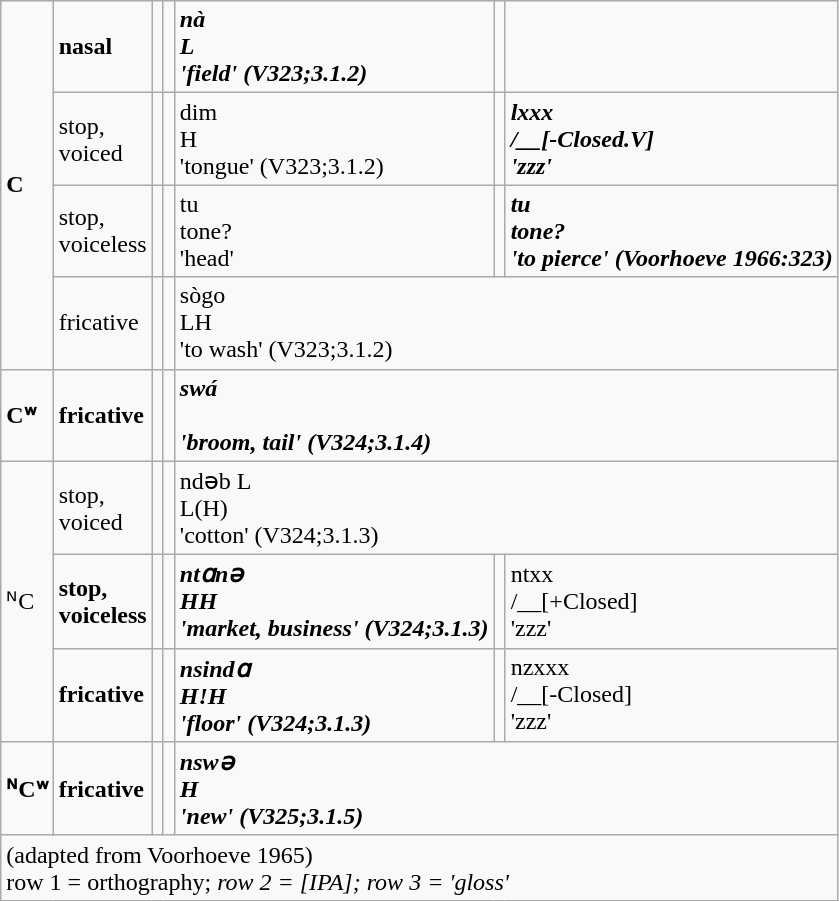<table class="wikitable">
<tr>
<td rowspan="4"><strong>C</strong></td>
<td><strong>nasal</strong></td>
<td></td>
<td></td>
<td><strong><em>n<strong>à<em><br> L<br>'field' (V323;3.1.2)</td>
<td></td>
<td></td>
</tr>
<tr>
<td></strong>stop,<strong><br></strong>voiced<strong></td>
<td></td>
<td></td>
<td></em></strong>d</strong>im</em><br> H<br>'tongue' (V323;3.1.2)</td>
<td></td>
<td><strong><em>l<strong>xxx<em><br>  /__[-Closed.V]<br>'zzz'</td>
</tr>
<tr>
<td></strong>stop,<strong><br></strong>voiceless<strong></td>
<td></td>
<td></td>
<td></em></strong>t</strong>u</em><br> tone?<br>'head'</td>
<td></td>
<td><strong><em>t<strong>u<em><br> tone?<br>'to pierce' (Voorhoeve 1966:323)</td>
</tr>
<tr>
<td></strong>fricative<strong></td>
<td></td>
<td></td>
<td colspan="3"></em></strong>s</strong>ògo</em><br> LH<br>'to wash' (V323;3.1.2)</td>
</tr>
<tr>
<td><strong>Cʷ</strong></td>
<td><strong>fricative</strong></td>
<td></td>
<td></td>
<td colspan="3"><strong><em>sw<strong>á<em><br><br>'broom, tail' (V324;3.1.4)</td>
</tr>
<tr>
<td rowspan="3"></strong>ᴺC<strong></td>
<td></strong>stop,<strong><br></strong>voiced<strong></td>
<td></td>
<td></td>
<td colspan="3"></em></strong>nd</strong>əb L</em><br> L(H)<br>'cotton' (V324;3.1.3)</td>
</tr>
<tr>
<td><strong>stop,</strong><br><strong>voiceless</strong></td>
<td></td>
<td></td>
<td><strong><em>nt<strong>ɑnə<em><br> HH<br>'market, business' (V324;3.1.3)</td>
<td></td>
<td></em></strong>nt</strong>xx</em><br>/__[+Closed]<br>'zzz'</td>
</tr>
<tr>
<td><strong>fricative</strong></td>
<td></td>
<td></td>
<td><strong><em>ns<strong>indɑ<em><br> H!H<br>'floor' (V324;3.1.3)</td>
<td></td>
<td></em></strong>nz</strong>xxx</em><br> /__[-Closed]<br>'zzz'</td>
</tr>
<tr>
<td><strong>ᴺCʷ</strong></td>
<td><strong>fricative</strong></td>
<td></td>
<td></td>
<td colspan="3"><strong><em>nsw<strong>ə<em><br> H<br>'new' (V325;3.1.5)</td>
</tr>
<tr>
<td colspan="7">(adapted from Voorhoeve 1965)<br>row 1 = </em>orthography;<em> row 2 = [IPA]; row 3 = 'gloss'</td>
</tr>
</table>
